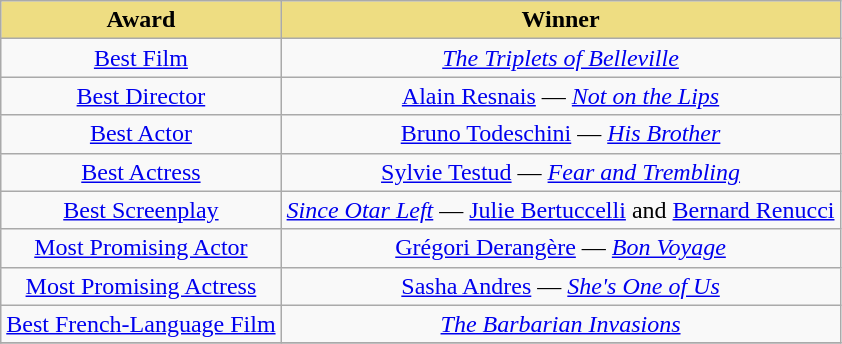<table class="wikitable" border="1">
<tr>
<th style="background:#EEDD82;">Award</th>
<th style="background:#EEDD82;">Winner</th>
</tr>
<tr>
<td align="center" valign="center"><a href='#'>Best Film</a></td>
<td align="center" valign="center"><em><a href='#'>The Triplets of Belleville</a></em></td>
</tr>
<tr>
<td align="center" valign="center"><a href='#'>Best Director</a></td>
<td align="center" valign="center"><a href='#'>Alain Resnais</a> — <em><a href='#'>Not on the Lips</a></em></td>
</tr>
<tr>
<td align="center" valign="center"><a href='#'>Best Actor</a></td>
<td align="center" valign="center"><a href='#'>Bruno Todeschini</a> — <em><a href='#'>His Brother</a></em></td>
</tr>
<tr>
<td align="center" valign="center"><a href='#'>Best Actress</a></td>
<td align="center" valign="center"><a href='#'>Sylvie Testud</a> — <em><a href='#'>Fear and Trembling</a></em></td>
</tr>
<tr>
<td align="center" valign="center"><a href='#'>Best Screenplay</a></td>
<td align="center" valign="center"><em><a href='#'>Since Otar Left</a></em> — <a href='#'>Julie Bertuccelli</a> and <a href='#'>Bernard Renucci</a></td>
</tr>
<tr>
<td align="center" valign="center"><a href='#'>Most Promising Actor</a></td>
<td align="center" valign="center"><a href='#'>Grégori Derangère</a> — <em><a href='#'>Bon Voyage</a></em></td>
</tr>
<tr>
<td align="center" valign="center"><a href='#'>Most Promising Actress</a></td>
<td align="center" valign="center"><a href='#'>Sasha Andres</a> — <em><a href='#'>She's One of Us</a></em></td>
</tr>
<tr>
<td align="center" valign="center"><a href='#'>Best French-Language Film</a></td>
<td align="center" valign="center"><em><a href='#'>The Barbarian Invasions</a></em></td>
</tr>
<tr>
</tr>
</table>
